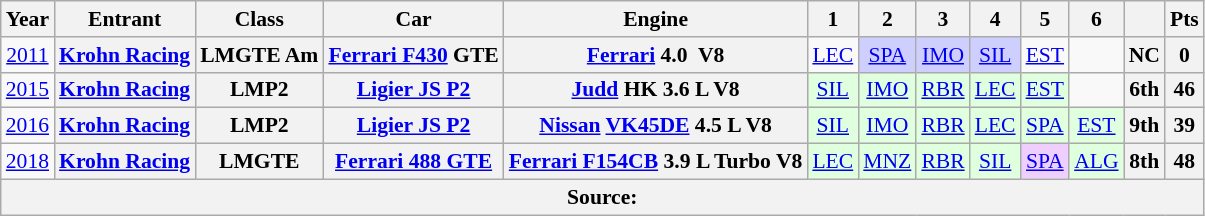<table class="wikitable" style="text-align:center; font-size:90%">
<tr>
<th>Year</th>
<th>Entrant</th>
<th>Class</th>
<th>Car</th>
<th>Engine</th>
<th>1</th>
<th>2</th>
<th>3</th>
<th>4</th>
<th>5</th>
<th>6</th>
<th></th>
<th>Pts</th>
</tr>
<tr>
<td><a href='#'>2011</a></td>
<th><a href='#'>Krohn Racing</a></th>
<th>LMGTE Am</th>
<th><a href='#'>Ferrari F430</a> GTE</th>
<th><a href='#'>Ferrari</a> 4.0  V8</th>
<td><a href='#'>LEC</a></td>
<td style="background:#CFCFFF;"><a href='#'>SPA</a><br></td>
<td style="background:#CFCFFF;"><a href='#'>IMO</a><br></td>
<td style="background:#CFCFFF;"><a href='#'>SIL</a><br></td>
<td><a href='#'>EST</a></td>
<td></td>
<th>NC</th>
<th>0</th>
</tr>
<tr>
<td><a href='#'>2015</a></td>
<th><a href='#'>Krohn Racing</a></th>
<th>LMP2</th>
<th><a href='#'>Ligier JS P2</a></th>
<th><a href='#'>Judd</a> HK 3.6 L V8</th>
<td style="background:#DFFFDF;"><a href='#'>SIL</a><br></td>
<td style="background:#DFFFDF;"><a href='#'>IMO</a><br></td>
<td style="background:#DFFFDF;"><a href='#'>RBR</a><br></td>
<td style="background:#DFFFDF;"><a href='#'>LEC</a><br></td>
<td style="background:#DFFFDF;"><a href='#'>EST</a><br></td>
<td></td>
<th>6th</th>
<th>46</th>
</tr>
<tr>
<td><a href='#'>2016</a></td>
<th><a href='#'>Krohn Racing</a></th>
<th>LMP2</th>
<th><a href='#'>Ligier JS P2</a></th>
<th><a href='#'>Nissan</a> <a href='#'>VK45DE</a> 4.5 L V8</th>
<td style="background:#DFFFDF;"><a href='#'>SIL</a><br></td>
<td style="background:#DFFFDF;"><a href='#'>IMO</a><br></td>
<td style="background:#DFFFDF;"><a href='#'>RBR</a><br></td>
<td style="background:#DFFFDF;"><a href='#'>LEC</a><br></td>
<td style="background:#DFFFDF;"><a href='#'>SPA</a><br></td>
<td style="background:#DFFFDF;"><a href='#'>EST</a><br></td>
<th>9th</th>
<th>39</th>
</tr>
<tr>
<td><a href='#'>2018</a></td>
<th><a href='#'>Krohn Racing</a></th>
<th>LMGTE</th>
<th><a href='#'>Ferrari 488 GTE</a></th>
<th><a href='#'>Ferrari F154CB</a> 3.9 L Turbo V8</th>
<td style="background:#DFFFDF;"><a href='#'>LEC</a><br></td>
<td style="background:#DFFFDF;"><a href='#'>MNZ</a><br></td>
<td style="background:#DFFFDF;"><a href='#'>RBR</a><br></td>
<td style="background:#DFFFDF;"><a href='#'>SIL</a><br></td>
<td style="background:#EFCFFF;"><a href='#'>SPA</a><br></td>
<td style="background:#DFFFDF;"><a href='#'>ALG</a><br></td>
<th>8th</th>
<th>48</th>
</tr>
<tr>
<th colspan="13">Source:</th>
</tr>
</table>
